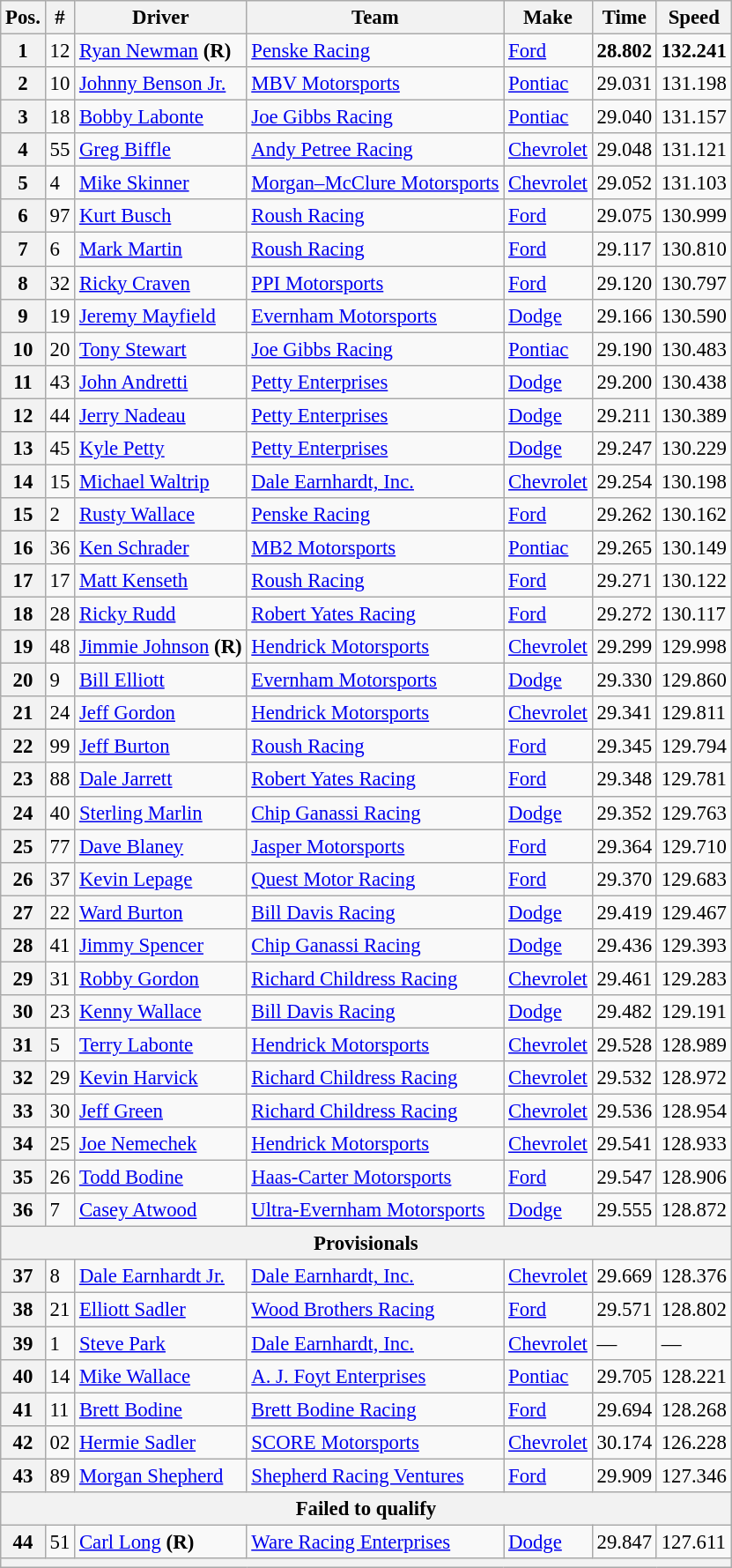<table class="wikitable" style="font-size:95%">
<tr>
<th>Pos.</th>
<th>#</th>
<th>Driver</th>
<th>Team</th>
<th>Make</th>
<th>Time</th>
<th>Speed</th>
</tr>
<tr>
<th>1</th>
<td>12</td>
<td><a href='#'>Ryan Newman</a> <strong>(R)</strong></td>
<td><a href='#'>Penske Racing</a></td>
<td><a href='#'>Ford</a></td>
<td><strong>28.802</strong></td>
<td><strong>132.241</strong></td>
</tr>
<tr>
<th>2</th>
<td>10</td>
<td><a href='#'>Johnny Benson Jr.</a></td>
<td><a href='#'>MBV Motorsports</a></td>
<td><a href='#'>Pontiac</a></td>
<td>29.031</td>
<td>131.198</td>
</tr>
<tr>
<th>3</th>
<td>18</td>
<td><a href='#'>Bobby Labonte</a></td>
<td><a href='#'>Joe Gibbs Racing</a></td>
<td><a href='#'>Pontiac</a></td>
<td>29.040</td>
<td>131.157</td>
</tr>
<tr>
<th>4</th>
<td>55</td>
<td><a href='#'>Greg Biffle</a></td>
<td><a href='#'>Andy Petree Racing</a></td>
<td><a href='#'>Chevrolet</a></td>
<td>29.048</td>
<td>131.121</td>
</tr>
<tr>
<th>5</th>
<td>4</td>
<td><a href='#'>Mike Skinner</a></td>
<td><a href='#'>Morgan–McClure Motorsports</a></td>
<td><a href='#'>Chevrolet</a></td>
<td>29.052</td>
<td>131.103</td>
</tr>
<tr>
<th>6</th>
<td>97</td>
<td><a href='#'>Kurt Busch</a></td>
<td><a href='#'>Roush Racing</a></td>
<td><a href='#'>Ford</a></td>
<td>29.075</td>
<td>130.999</td>
</tr>
<tr>
<th>7</th>
<td>6</td>
<td><a href='#'>Mark Martin</a></td>
<td><a href='#'>Roush Racing</a></td>
<td><a href='#'>Ford</a></td>
<td>29.117</td>
<td>130.810</td>
</tr>
<tr>
<th>8</th>
<td>32</td>
<td><a href='#'>Ricky Craven</a></td>
<td><a href='#'>PPI Motorsports</a></td>
<td><a href='#'>Ford</a></td>
<td>29.120</td>
<td>130.797</td>
</tr>
<tr>
<th>9</th>
<td>19</td>
<td><a href='#'>Jeremy Mayfield</a></td>
<td><a href='#'>Evernham Motorsports</a></td>
<td><a href='#'>Dodge</a></td>
<td>29.166</td>
<td>130.590</td>
</tr>
<tr>
<th>10</th>
<td>20</td>
<td><a href='#'>Tony Stewart</a></td>
<td><a href='#'>Joe Gibbs Racing</a></td>
<td><a href='#'>Pontiac</a></td>
<td>29.190</td>
<td>130.483</td>
</tr>
<tr>
<th>11</th>
<td>43</td>
<td><a href='#'>John Andretti</a></td>
<td><a href='#'>Petty Enterprises</a></td>
<td><a href='#'>Dodge</a></td>
<td>29.200</td>
<td>130.438</td>
</tr>
<tr>
<th>12</th>
<td>44</td>
<td><a href='#'>Jerry Nadeau</a></td>
<td><a href='#'>Petty Enterprises</a></td>
<td><a href='#'>Dodge</a></td>
<td>29.211</td>
<td>130.389</td>
</tr>
<tr>
<th>13</th>
<td>45</td>
<td><a href='#'>Kyle Petty</a></td>
<td><a href='#'>Petty Enterprises</a></td>
<td><a href='#'>Dodge</a></td>
<td>29.247</td>
<td>130.229</td>
</tr>
<tr>
<th>14</th>
<td>15</td>
<td><a href='#'>Michael Waltrip</a></td>
<td><a href='#'>Dale Earnhardt, Inc.</a></td>
<td><a href='#'>Chevrolet</a></td>
<td>29.254</td>
<td>130.198</td>
</tr>
<tr>
<th>15</th>
<td>2</td>
<td><a href='#'>Rusty Wallace</a></td>
<td><a href='#'>Penske Racing</a></td>
<td><a href='#'>Ford</a></td>
<td>29.262</td>
<td>130.162</td>
</tr>
<tr>
<th>16</th>
<td>36</td>
<td><a href='#'>Ken Schrader</a></td>
<td><a href='#'>MB2 Motorsports</a></td>
<td><a href='#'>Pontiac</a></td>
<td>29.265</td>
<td>130.149</td>
</tr>
<tr>
<th>17</th>
<td>17</td>
<td><a href='#'>Matt Kenseth</a></td>
<td><a href='#'>Roush Racing</a></td>
<td><a href='#'>Ford</a></td>
<td>29.271</td>
<td>130.122</td>
</tr>
<tr>
<th>18</th>
<td>28</td>
<td><a href='#'>Ricky Rudd</a></td>
<td><a href='#'>Robert Yates Racing</a></td>
<td><a href='#'>Ford</a></td>
<td>29.272</td>
<td>130.117</td>
</tr>
<tr>
<th>19</th>
<td>48</td>
<td><a href='#'>Jimmie Johnson</a> <strong>(R)</strong></td>
<td><a href='#'>Hendrick Motorsports</a></td>
<td><a href='#'>Chevrolet</a></td>
<td>29.299</td>
<td>129.998</td>
</tr>
<tr>
<th>20</th>
<td>9</td>
<td><a href='#'>Bill Elliott</a></td>
<td><a href='#'>Evernham Motorsports</a></td>
<td><a href='#'>Dodge</a></td>
<td>29.330</td>
<td>129.860</td>
</tr>
<tr>
<th>21</th>
<td>24</td>
<td><a href='#'>Jeff Gordon</a></td>
<td><a href='#'>Hendrick Motorsports</a></td>
<td><a href='#'>Chevrolet</a></td>
<td>29.341</td>
<td>129.811</td>
</tr>
<tr>
<th>22</th>
<td>99</td>
<td><a href='#'>Jeff Burton</a></td>
<td><a href='#'>Roush Racing</a></td>
<td><a href='#'>Ford</a></td>
<td>29.345</td>
<td>129.794</td>
</tr>
<tr>
<th>23</th>
<td>88</td>
<td><a href='#'>Dale Jarrett</a></td>
<td><a href='#'>Robert Yates Racing</a></td>
<td><a href='#'>Ford</a></td>
<td>29.348</td>
<td>129.781</td>
</tr>
<tr>
<th>24</th>
<td>40</td>
<td><a href='#'>Sterling Marlin</a></td>
<td><a href='#'>Chip Ganassi Racing</a></td>
<td><a href='#'>Dodge</a></td>
<td>29.352</td>
<td>129.763</td>
</tr>
<tr>
<th>25</th>
<td>77</td>
<td><a href='#'>Dave Blaney</a></td>
<td><a href='#'>Jasper Motorsports</a></td>
<td><a href='#'>Ford</a></td>
<td>29.364</td>
<td>129.710</td>
</tr>
<tr>
<th>26</th>
<td>37</td>
<td><a href='#'>Kevin Lepage</a></td>
<td><a href='#'>Quest Motor Racing</a></td>
<td><a href='#'>Ford</a></td>
<td>29.370</td>
<td>129.683</td>
</tr>
<tr>
<th>27</th>
<td>22</td>
<td><a href='#'>Ward Burton</a></td>
<td><a href='#'>Bill Davis Racing</a></td>
<td><a href='#'>Dodge</a></td>
<td>29.419</td>
<td>129.467</td>
</tr>
<tr>
<th>28</th>
<td>41</td>
<td><a href='#'>Jimmy Spencer</a></td>
<td><a href='#'>Chip Ganassi Racing</a></td>
<td><a href='#'>Dodge</a></td>
<td>29.436</td>
<td>129.393</td>
</tr>
<tr>
<th>29</th>
<td>31</td>
<td><a href='#'>Robby Gordon</a></td>
<td><a href='#'>Richard Childress Racing</a></td>
<td><a href='#'>Chevrolet</a></td>
<td>29.461</td>
<td>129.283</td>
</tr>
<tr>
<th>30</th>
<td>23</td>
<td><a href='#'>Kenny Wallace</a></td>
<td><a href='#'>Bill Davis Racing</a></td>
<td><a href='#'>Dodge</a></td>
<td>29.482</td>
<td>129.191</td>
</tr>
<tr>
<th>31</th>
<td>5</td>
<td><a href='#'>Terry Labonte</a></td>
<td><a href='#'>Hendrick Motorsports</a></td>
<td><a href='#'>Chevrolet</a></td>
<td>29.528</td>
<td>128.989</td>
</tr>
<tr>
<th>32</th>
<td>29</td>
<td><a href='#'>Kevin Harvick</a></td>
<td><a href='#'>Richard Childress Racing</a></td>
<td><a href='#'>Chevrolet</a></td>
<td>29.532</td>
<td>128.972</td>
</tr>
<tr>
<th>33</th>
<td>30</td>
<td><a href='#'>Jeff Green</a></td>
<td><a href='#'>Richard Childress Racing</a></td>
<td><a href='#'>Chevrolet</a></td>
<td>29.536</td>
<td>128.954</td>
</tr>
<tr>
<th>34</th>
<td>25</td>
<td><a href='#'>Joe Nemechek</a></td>
<td><a href='#'>Hendrick Motorsports</a></td>
<td><a href='#'>Chevrolet</a></td>
<td>29.541</td>
<td>128.933</td>
</tr>
<tr>
<th>35</th>
<td>26</td>
<td><a href='#'>Todd Bodine</a></td>
<td><a href='#'>Haas-Carter Motorsports</a></td>
<td><a href='#'>Ford</a></td>
<td>29.547</td>
<td>128.906</td>
</tr>
<tr>
<th>36</th>
<td>7</td>
<td><a href='#'>Casey Atwood</a></td>
<td><a href='#'>Ultra-Evernham Motorsports</a></td>
<td><a href='#'>Dodge</a></td>
<td>29.555</td>
<td>128.872</td>
</tr>
<tr>
<th colspan="7">Provisionals</th>
</tr>
<tr>
<th>37</th>
<td>8</td>
<td><a href='#'>Dale Earnhardt Jr.</a></td>
<td><a href='#'>Dale Earnhardt, Inc.</a></td>
<td><a href='#'>Chevrolet</a></td>
<td>29.669</td>
<td>128.376</td>
</tr>
<tr>
<th>38</th>
<td>21</td>
<td><a href='#'>Elliott Sadler</a></td>
<td><a href='#'>Wood Brothers Racing</a></td>
<td><a href='#'>Ford</a></td>
<td>29.571</td>
<td>128.802</td>
</tr>
<tr>
<th>39</th>
<td>1</td>
<td><a href='#'>Steve Park</a></td>
<td><a href='#'>Dale Earnhardt, Inc.</a></td>
<td><a href='#'>Chevrolet</a></td>
<td>—</td>
<td>—</td>
</tr>
<tr>
<th>40</th>
<td>14</td>
<td><a href='#'>Mike Wallace</a></td>
<td><a href='#'>A. J. Foyt Enterprises</a></td>
<td><a href='#'>Pontiac</a></td>
<td>29.705</td>
<td>128.221</td>
</tr>
<tr>
<th>41</th>
<td>11</td>
<td><a href='#'>Brett Bodine</a></td>
<td><a href='#'>Brett Bodine Racing</a></td>
<td><a href='#'>Ford</a></td>
<td>29.694</td>
<td>128.268</td>
</tr>
<tr>
<th>42</th>
<td>02</td>
<td><a href='#'>Hermie Sadler</a></td>
<td><a href='#'>SCORE Motorsports</a></td>
<td><a href='#'>Chevrolet</a></td>
<td>30.174</td>
<td>126.228</td>
</tr>
<tr>
<th>43</th>
<td>89</td>
<td><a href='#'>Morgan Shepherd</a></td>
<td><a href='#'>Shepherd Racing Ventures</a></td>
<td><a href='#'>Ford</a></td>
<td>29.909</td>
<td>127.346</td>
</tr>
<tr>
<th colspan="7">Failed to qualify</th>
</tr>
<tr>
<th>44</th>
<td>51</td>
<td><a href='#'>Carl Long</a> <strong>(R)</strong></td>
<td><a href='#'>Ware Racing Enterprises</a></td>
<td><a href='#'>Dodge</a></td>
<td>29.847</td>
<td>127.611</td>
</tr>
<tr>
<th colspan="7"></th>
</tr>
</table>
